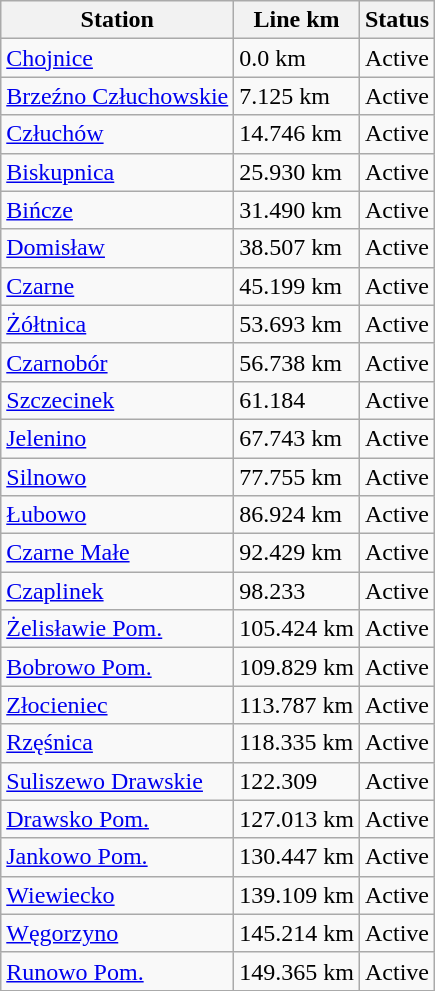<table class="wikitable">
<tr>
<th>Station</th>
<th>Line km</th>
<th>Status</th>
</tr>
<tr>
<td><a href='#'>Chojnice</a></td>
<td>0.0 km</td>
<td>Active</td>
</tr>
<tr>
<td><a href='#'>Brzeźno Człuchowskie</a></td>
<td>7.125 km</td>
<td>Active</td>
</tr>
<tr>
<td><a href='#'>Człuchów</a></td>
<td>14.746 km</td>
<td>Active</td>
</tr>
<tr>
<td><a href='#'>Biskupnica</a></td>
<td>25.930 km</td>
<td>Active</td>
</tr>
<tr>
<td><a href='#'>Bińcze</a></td>
<td>31.490 km</td>
<td>Active</td>
</tr>
<tr>
<td><a href='#'>Domisław</a></td>
<td>38.507 km</td>
<td>Active</td>
</tr>
<tr>
<td><a href='#'>Czarne</a></td>
<td>45.199 km</td>
<td>Active</td>
</tr>
<tr>
<td><a href='#'>Żółtnica</a></td>
<td>53.693 km</td>
<td>Active</td>
</tr>
<tr>
<td><a href='#'>Czarnobór</a></td>
<td>56.738 km</td>
<td>Active</td>
</tr>
<tr>
<td><a href='#'>Szczecinek</a></td>
<td>61.184</td>
<td>Active</td>
</tr>
<tr>
<td><a href='#'>Jelenino</a></td>
<td>67.743 km</td>
<td>Active</td>
</tr>
<tr>
<td><a href='#'>Silnowo</a></td>
<td>77.755 km</td>
<td>Active</td>
</tr>
<tr>
<td><a href='#'>Łubowo</a></td>
<td>86.924 km</td>
<td>Active</td>
</tr>
<tr>
<td><a href='#'>Czarne Małe</a></td>
<td>92.429 km</td>
<td>Active</td>
</tr>
<tr>
<td><a href='#'>Czaplinek</a></td>
<td>98.233</td>
<td>Active</td>
</tr>
<tr>
<td><a href='#'>Żelisławie Pom.</a></td>
<td>105.424 km</td>
<td>Active</td>
</tr>
<tr>
<td><a href='#'>Bobrowo Pom.</a></td>
<td>109.829 km</td>
<td>Active</td>
</tr>
<tr>
<td><a href='#'>Złocieniec</a></td>
<td>113.787 km</td>
<td>Active</td>
</tr>
<tr>
<td><a href='#'>Rzęśnica</a></td>
<td>118.335 km</td>
<td>Active</td>
</tr>
<tr>
<td><a href='#'>Suliszewo Drawskie</a></td>
<td>122.309</td>
<td>Active</td>
</tr>
<tr>
<td><a href='#'>Drawsko Pom.</a></td>
<td>127.013 km</td>
<td>Active</td>
</tr>
<tr>
<td><a href='#'>Jankowo Pom.</a></td>
<td>130.447 km</td>
<td>Active</td>
</tr>
<tr>
<td><a href='#'>Wiewiecko</a></td>
<td>139.109 km</td>
<td>Active</td>
</tr>
<tr>
<td><a href='#'>Węgorzyno</a></td>
<td>145.214 km</td>
<td>Active</td>
</tr>
<tr>
<td><a href='#'>Runowo Pom.</a></td>
<td>149.365 km</td>
<td>Active</td>
</tr>
</table>
